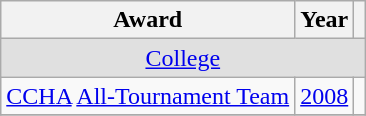<table class="wikitable">
<tr>
<th>Award</th>
<th>Year</th>
<th></th>
</tr>
<tr ALIGN="center" bgcolor="#e0e0e0">
<td colspan="3"><a href='#'>College</a></td>
</tr>
<tr>
<td><a href='#'>CCHA</a> <a href='#'>All-Tournament Team</a></td>
<td><a href='#'>2008</a></td>
<td></td>
</tr>
<tr>
</tr>
</table>
